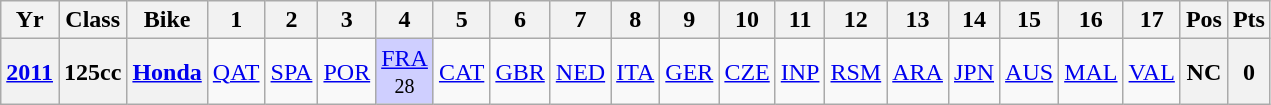<table class="wikitable" style="text-align:center">
<tr>
<th>Yr</th>
<th>Class</th>
<th>Bike</th>
<th>1</th>
<th>2</th>
<th>3</th>
<th>4</th>
<th>5</th>
<th>6</th>
<th>7</th>
<th>8</th>
<th>9</th>
<th>10</th>
<th>11</th>
<th>12</th>
<th>13</th>
<th>14</th>
<th>15</th>
<th>16</th>
<th>17</th>
<th>Pos</th>
<th>Pts</th>
</tr>
<tr>
<th align="left"><a href='#'>2011</a></th>
<th align="left">125cc</th>
<th align="left"><a href='#'>Honda</a></th>
<td><a href='#'>QAT</a></td>
<td><a href='#'>SPA</a></td>
<td><a href='#'>POR</a></td>
<td style="background:#cfcfff;"><a href='#'>FRA</a><br><small>28</small></td>
<td><a href='#'>CAT</a></td>
<td><a href='#'>GBR</a></td>
<td><a href='#'>NED</a></td>
<td><a href='#'>ITA</a></td>
<td><a href='#'>GER</a></td>
<td><a href='#'>CZE</a></td>
<td><a href='#'>INP</a></td>
<td><a href='#'>RSM</a></td>
<td><a href='#'>ARA</a></td>
<td><a href='#'>JPN</a></td>
<td><a href='#'>AUS</a></td>
<td><a href='#'>MAL</a></td>
<td><a href='#'>VAL</a></td>
<th>NC</th>
<th>0</th>
</tr>
</table>
